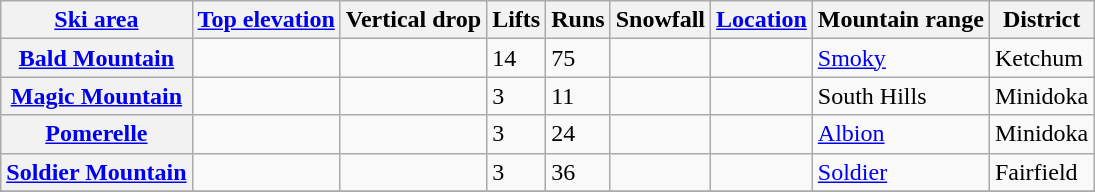<table class="wikitable sortable">
<tr>
<th scope="col"><a href='#'>Ski area</a></th>
<th scope="col"><a href='#'>Top elevation</a></th>
<th scope="col">Vertical drop</th>
<th scope="col">Lifts</th>
<th scope="col">Runs</th>
<th scope="col">Snowfall</th>
<th scope="col"><a href='#'>Location</a></th>
<th scope="col">Mountain range</th>
<th scope="col">District</th>
</tr>
<tr>
<th scope="row"><a href='#'>Bald Mountain</a></th>
<td></td>
<td></td>
<td>14</td>
<td>75</td>
<td></td>
<td></td>
<td><a href='#'>Smoky</a></td>
<td>Ketchum</td>
</tr>
<tr>
<th scope="row"><a href='#'>Magic Mountain</a></th>
<td></td>
<td></td>
<td>3</td>
<td>11</td>
<td></td>
<td></td>
<td>South Hills</td>
<td>Minidoka</td>
</tr>
<tr>
<th scope="row"><a href='#'>Pomerelle</a></th>
<td></td>
<td></td>
<td>3</td>
<td>24</td>
<td></td>
<td></td>
<td><a href='#'>Albion</a></td>
<td>Minidoka</td>
</tr>
<tr>
<th scope="row"><a href='#'>Soldier Mountain</a></th>
<td></td>
<td></td>
<td>3</td>
<td>36</td>
<td></td>
<td></td>
<td><a href='#'>Soldier</a></td>
<td>Fairfield</td>
</tr>
<tr>
</tr>
</table>
